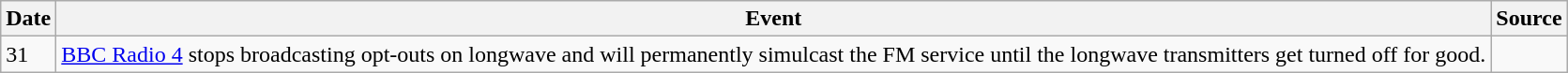<table class=wikitable>
<tr>
<th>Date</th>
<th>Event</th>
<th>Source</th>
</tr>
<tr>
<td>31</td>
<td><a href='#'>BBC Radio 4</a> stops broadcasting opt-outs on longwave and will permanently simulcast the FM service until the longwave transmitters get turned off for good.</td>
<td></td>
</tr>
</table>
